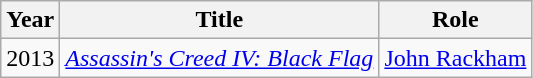<table class = "wikitable sortable">
<tr>
<th scope="col">Year</th>
<th scope="col">Title</th>
<th scope="col">Role</th>
</tr>
<tr>
<td>2013</td>
<td><em><a href='#'>Assassin's Creed IV: Black Flag</a></em></td>
<td><a href='#'>John Rackham</a></td>
</tr>
</table>
